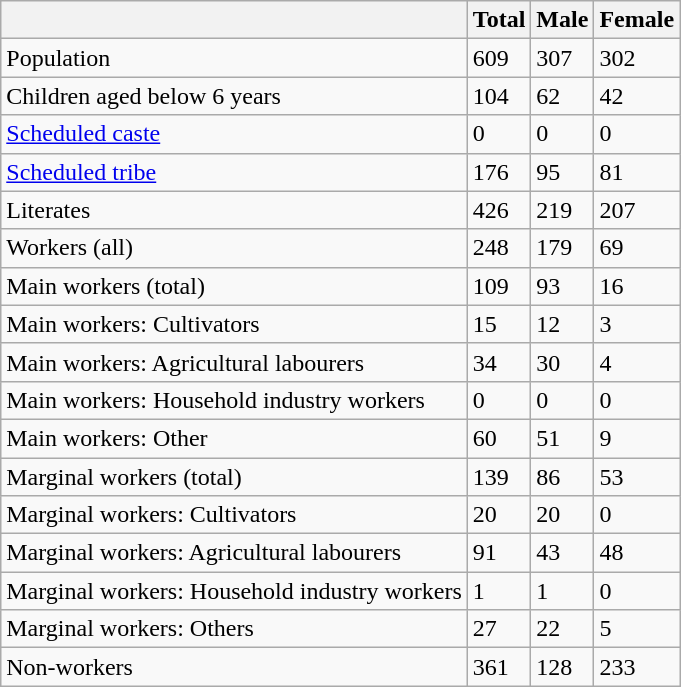<table class="wikitable sortable">
<tr>
<th></th>
<th>Total</th>
<th>Male</th>
<th>Female</th>
</tr>
<tr>
<td>Population</td>
<td>609</td>
<td>307</td>
<td>302</td>
</tr>
<tr>
<td>Children aged below 6 years</td>
<td>104</td>
<td>62</td>
<td>42</td>
</tr>
<tr>
<td><a href='#'>Scheduled caste</a></td>
<td>0</td>
<td>0</td>
<td>0</td>
</tr>
<tr>
<td><a href='#'>Scheduled tribe</a></td>
<td>176</td>
<td>95</td>
<td>81</td>
</tr>
<tr>
<td>Literates</td>
<td>426</td>
<td>219</td>
<td>207</td>
</tr>
<tr>
<td>Workers (all)</td>
<td>248</td>
<td>179</td>
<td>69</td>
</tr>
<tr>
<td>Main workers (total)</td>
<td>109</td>
<td>93</td>
<td>16</td>
</tr>
<tr>
<td>Main workers: Cultivators</td>
<td>15</td>
<td>12</td>
<td>3</td>
</tr>
<tr>
<td>Main workers: Agricultural labourers</td>
<td>34</td>
<td>30</td>
<td>4</td>
</tr>
<tr>
<td>Main workers: Household industry workers</td>
<td>0</td>
<td>0</td>
<td>0</td>
</tr>
<tr>
<td>Main workers: Other</td>
<td>60</td>
<td>51</td>
<td>9</td>
</tr>
<tr>
<td>Marginal workers (total)</td>
<td>139</td>
<td>86</td>
<td>53</td>
</tr>
<tr>
<td>Marginal workers: Cultivators</td>
<td>20</td>
<td>20</td>
<td>0</td>
</tr>
<tr>
<td>Marginal workers: Agricultural labourers</td>
<td>91</td>
<td>43</td>
<td>48</td>
</tr>
<tr>
<td>Marginal workers: Household industry workers</td>
<td>1</td>
<td>1</td>
<td>0</td>
</tr>
<tr>
<td>Marginal workers: Others</td>
<td>27</td>
<td>22</td>
<td>5</td>
</tr>
<tr>
<td>Non-workers</td>
<td>361</td>
<td>128</td>
<td>233</td>
</tr>
</table>
